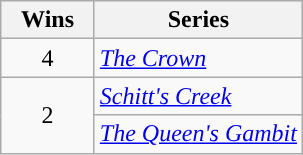<table class="wikitable">
<tr>
<th scope="col" style="width:55px;">Wins</th>
<th scope="col" style="text-align:center;">Series</th>
</tr>
<tr>
<td rowspan="1" style="text-align:center">4</td>
<td><em><a href='#'>The Crown</a></em></td>
</tr>
<tr>
<td rowspan="2" style="text-align:center">2</td>
<td><em><a href='#'>Schitt's Creek</a></em></td>
</tr>
<tr>
<td><em><a href='#'>The Queen's Gambit</a></em></td>
</tr>
</table>
